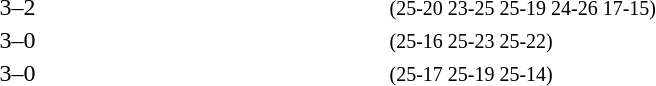<table>
<tr>
<th width=200></th>
<th width=80></th>
<th width=200></th>
<th width=220></th>
</tr>
<tr>
<td align=right><strong></strong></td>
<td align=center>3–2</td>
<td></td>
<td><small>(25-20 23-25 25-19 24-26 17-15)</small></td>
</tr>
<tr>
<td align=right><strong></strong></td>
<td align=center>3–0</td>
<td></td>
<td><small>(25-16 25-23 25-22)</small></td>
</tr>
<tr>
<td align=right><strong></strong></td>
<td align=center>3–0</td>
<td></td>
<td><small>(25-17 25-19 25-14)</small></td>
</tr>
</table>
